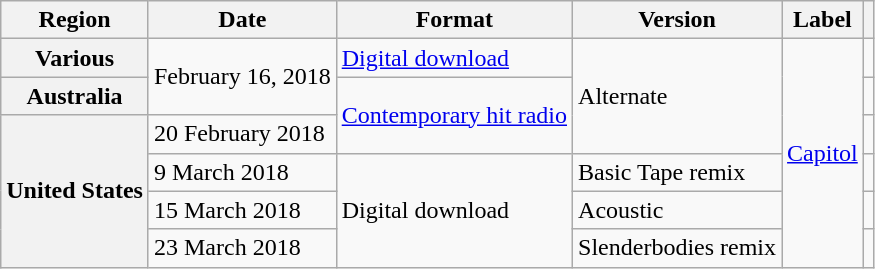<table class="wikitable plainrowheaders">
<tr>
<th scope="col">Region</th>
<th scope="col">Date</th>
<th scope="col">Format</th>
<th scope="col">Version</th>
<th scope="col">Label</th>
<th scope="col"></th>
</tr>
<tr>
<th scope="row">Various</th>
<td rowspan="2">February 16, 2018</td>
<td><a href='#'>Digital download</a></td>
<td rowspan="3">Alternate</td>
<td rowspan="6"><a href='#'>Capitol</a></td>
<td></td>
</tr>
<tr>
<th scope="row">Australia</th>
<td rowspan="2"><a href='#'>Contemporary hit radio</a></td>
<td></td>
</tr>
<tr>
<th scope="row" rowspan="4">United States</th>
<td>20 February 2018</td>
<td></td>
</tr>
<tr>
<td>9 March 2018</td>
<td rowspan="3">Digital download</td>
<td>Basic Tape remix</td>
<td></td>
</tr>
<tr>
<td>15 March 2018</td>
<td>Acoustic</td>
<td></td>
</tr>
<tr>
<td>23 March 2018</td>
<td>Slenderbodies remix</td>
<td></td>
</tr>
</table>
